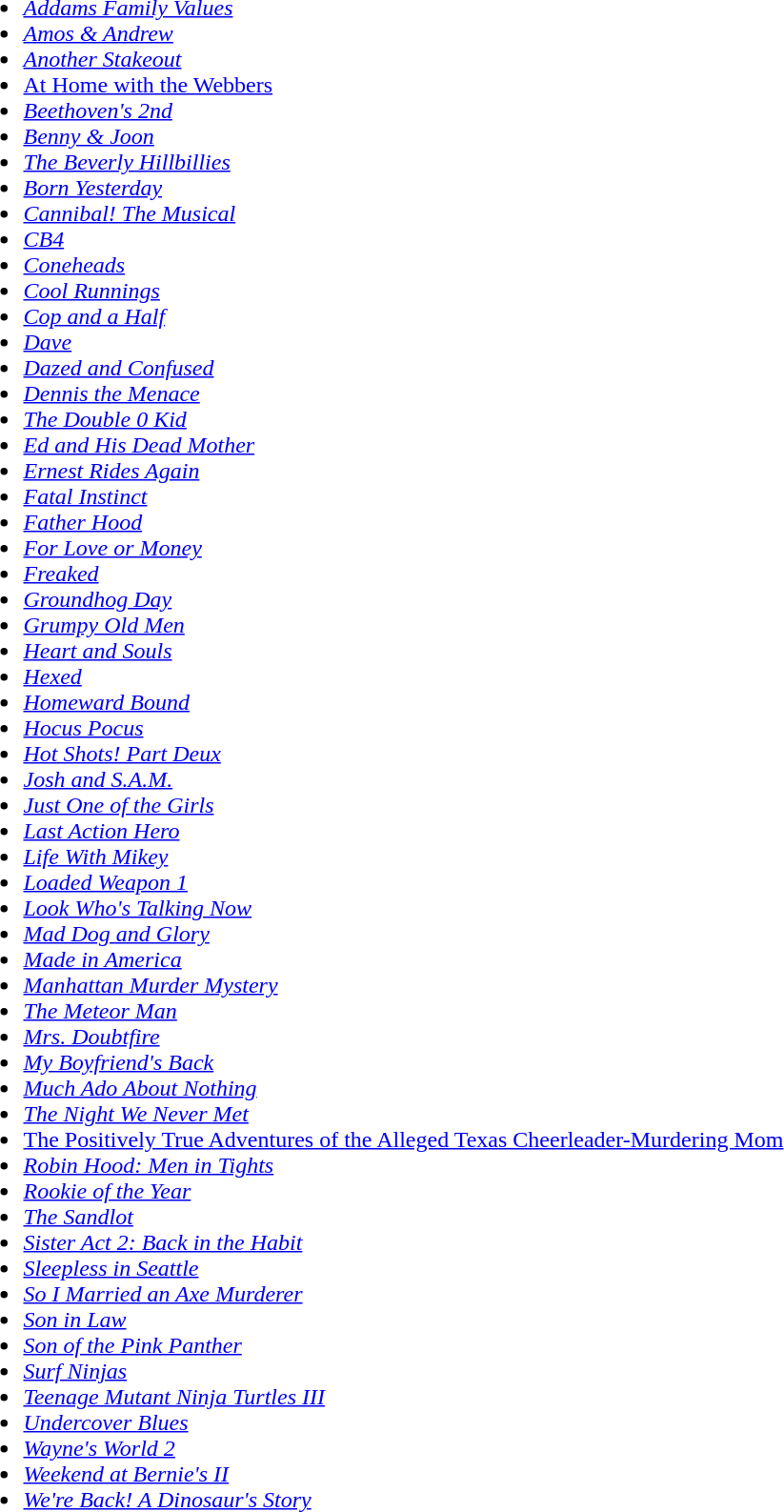<table style="width:100%;">
<tr valign ="top">
<td width=50%><br><ul><li><em><a href='#'>Addams Family Values</a></em></li><li><em><a href='#'>Amos & Andrew</a></em></li><li><em><a href='#'>Another Stakeout</a></em></li><li><a href='#'>At Home with the Webbers</a></li><li><em><a href='#'>Beethoven's 2nd</a></em></li><li><em><a href='#'>Benny & Joon</a></em></li><li><em><a href='#'>The Beverly Hillbillies</a></em></li><li><em><a href='#'>Born Yesterday</a></em></li><li><em><a href='#'>Cannibal! The Musical</a></em></li><li><em><a href='#'>CB4</a></em></li><li><em><a href='#'>Coneheads</a></em></li><li><em><a href='#'>Cool Runnings</a></em></li><li><em><a href='#'>Cop and a Half</a></em></li><li><em><a href='#'>Dave</a></em></li><li><em><a href='#'>Dazed and Confused</a></em></li><li><em><a href='#'>Dennis the Menace</a></em></li><li><em><a href='#'>The Double 0 Kid</a></em></li><li><em><a href='#'>Ed and His Dead Mother</a></em></li><li><em><a href='#'>Ernest Rides Again</a></em></li><li><em><a href='#'>Fatal Instinct</a></em></li><li><em><a href='#'>Father Hood</a></em></li><li><em><a href='#'>For Love or Money</a></em></li><li><em><a href='#'>Freaked</a></em></li><li><em><a href='#'>Groundhog Day</a></em></li><li><em><a href='#'>Grumpy Old Men</a></em></li><li><em><a href='#'>Heart and Souls</a></em></li><li><em><a href='#'>Hexed</a></em></li><li><em><a href='#'>Homeward Bound</a></em></li><li><em><a href='#'>Hocus Pocus</a></em></li><li><em><a href='#'>Hot Shots! Part Deux</a></em></li><li><em><a href='#'>Josh and S.A.M.</a></em></li><li><em><a href='#'>Just One of the Girls</a></em></li><li><em><a href='#'>Last Action Hero</a></em></li><li><em><a href='#'>Life With Mikey</a></em></li><li><em><a href='#'>Loaded Weapon 1</a></em></li><li><em><a href='#'>Look Who's Talking Now</a></em></li><li><em><a href='#'>Mad Dog and Glory</a></em></li><li><em><a href='#'>Made in America</a></em></li><li><em><a href='#'>Manhattan Murder Mystery</a></em></li><li><em><a href='#'>The Meteor Man</a></em></li><li><em><a href='#'>Mrs. Doubtfire</a></em></li><li><em><a href='#'>My Boyfriend's Back</a></em></li><li><em><a href='#'>Much Ado About Nothing</a></em></li><li><em><a href='#'>The Night We Never Met</a></em></li><li><a href='#'>The Positively True Adventures of the Alleged Texas Cheerleader-Murdering Mom</a></li><li><em><a href='#'>Robin Hood: Men in Tights</a></em></li><li><em><a href='#'>Rookie of the Year</a></em></li><li><em><a href='#'>The Sandlot</a></em></li><li><em><a href='#'>Sister Act 2: Back in the Habit</a></em></li><li><em><a href='#'>Sleepless in Seattle</a></em></li><li><em><a href='#'>So I Married an Axe Murderer</a></em></li><li><em><a href='#'>Son in Law</a></em></li><li><em><a href='#'>Son of the Pink Panther</a></em></li><li><em><a href='#'>Surf Ninjas</a></em></li><li><em><a href='#'>Teenage Mutant Ninja Turtles III</a></em></li><li><em><a href='#'>Undercover Blues</a></em></li><li><em><a href='#'>Wayne's World 2</a></em></li><li><em><a href='#'>Weekend at Bernie's II</a></em></li><li><em><a href='#'>We're Back! A Dinosaur's Story</a></em></li></ul></td>
</tr>
</table>
